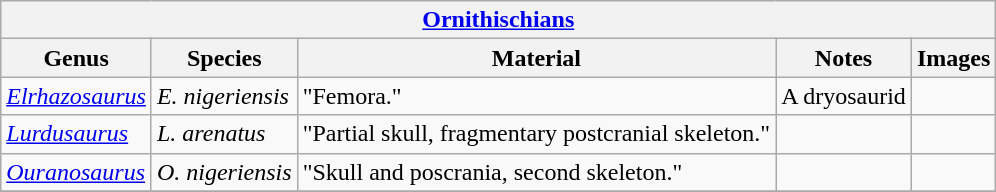<table class="wikitable" align="center">
<tr>
<th colspan="6" align="center"><strong><a href='#'>Ornithischians</a></strong></th>
</tr>
<tr>
<th>Genus</th>
<th>Species</th>
<th>Material</th>
<th>Notes</th>
<th>Images</th>
</tr>
<tr>
<td><em><a href='#'>Elrhazosaurus</a></em></td>
<td><em>E. nigeriensis</em></td>
<td>"Femora."</td>
<td>A dryosaurid</td>
<td></td>
</tr>
<tr>
<td><em><a href='#'>Lurdusaurus</a></em></td>
<td><em>L. arenatus</em></td>
<td>"Partial skull, fragmentary postcranial skeleton."</td>
<td></td>
<td></td>
</tr>
<tr>
<td><em><a href='#'>Ouranosaurus</a></em></td>
<td><em>O. nigeriensis</em></td>
<td>"Skull and poscrania, second skeleton."</td>
<td></td>
<td></td>
</tr>
<tr>
</tr>
</table>
